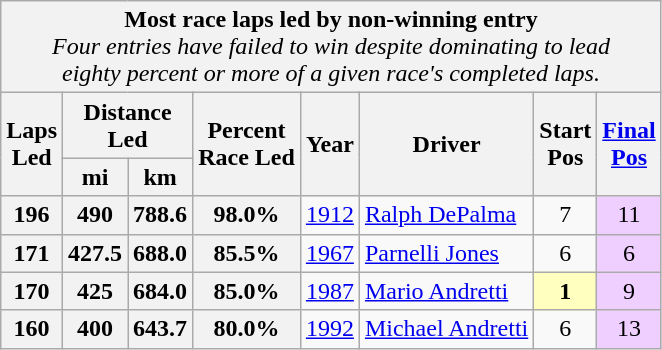<table class="wikitable">
<tr>
<td style="background:#F2F2F2;" align="center" colspan="8"><strong>Most race laps led by non-winning entry</strong><br><em>Four entries have failed to win despite dominating to lead<br>eighty percent or more of a given race's completed laps.</em></td>
</tr>
<tr>
<td style="background:#F2F2F2;" align="center" rowspan="2"><strong>Laps<br>Led</strong></td>
<td style="background:#F2F2F2;" align="center" colspan="2"><strong>Distance<br>Led</strong></td>
<td style="background:#F2F2F2;" align="center" rowspan="2"><strong>Percent<br>Race Led</strong></td>
<td style="background:#F2F2F2;" align="center" rowspan="2"><strong>Year</strong></td>
<td style="background:#F2F2F2;" align="center" rowspan="2"><strong>Driver</strong></td>
<td style="background:#F2F2F2;" align="center" rowspan="2"><strong>Start<br>Pos</strong></td>
<td style="background:#F2F2F2;" align="center" rowspan="2"><strong><a href='#'>Final<br>Pos</a></strong></td>
</tr>
<tr>
<td style="background:#F2F2F2;" align="center"><strong>mi</strong></td>
<td style="background:#F2F2F2;" align="center"><strong>km</strong></td>
</tr>
<tr>
<td style="background:#F2F2F2;" align=center><strong>196</strong></td>
<td style="background:#F2F2F2;" align=center><strong>490</strong></td>
<td style="background:#F2F2F2;" align=center><strong>788.6</strong></td>
<td style="background:#F2F2F2;" align=center><strong>98.0%</strong></td>
<td align=center><a href='#'>1912</a></td>
<td> <a href='#'>Ralph DePalma</a></td>
<td align=center>7</td>
<td style="background:#EFCFFF;" align=center>11</td>
</tr>
<tr>
<td style="background:#F2F2F2;" align=center><strong>171</strong></td>
<td style="background:#F2F2F2;" align=center><strong>427.5</strong></td>
<td style="background:#F2F2F2;" align=center><strong>688.0</strong></td>
<td style="background:#F2F2F2;" align=center><strong>85.5%</strong></td>
<td align=center><a href='#'>1967</a></td>
<td> <a href='#'>Parnelli Jones</a></td>
<td align=center>6</td>
<td style="background:#EFCFFF;" align=center>6</td>
</tr>
<tr>
<td style="background:#F2F2F2;" align=center><strong>170</strong></td>
<td style="background:#F2F2F2;" align=center><strong>425</strong></td>
<td style="background:#F2F2F2;" align=center><strong>684.0</strong></td>
<td style="background:#F2F2F2;" align=center><strong>85.0%</strong></td>
<td align=center><a href='#'>1987</a></td>
<td> <a href='#'>Mario Andretti</a></td>
<td style="background:#FFFFBF;" align=center><strong>1</strong></td>
<td style="background:#EFCFFF;" align=center>9</td>
</tr>
<tr>
<td style="background:#F2F2F2;" align=center><strong>160</strong></td>
<td style="background:#F2F2F2;" align=center><strong>400</strong></td>
<td style="background:#F2F2F2;" align=center><strong>643.7</strong></td>
<td style="background:#F2F2F2;" align=center><strong>80.0%</strong></td>
<td align=center><a href='#'>1992</a></td>
<td> <a href='#'>Michael Andretti</a></td>
<td align=center>6</td>
<td style="background:#EFCFFF;" align=center>13</td>
</tr>
</table>
